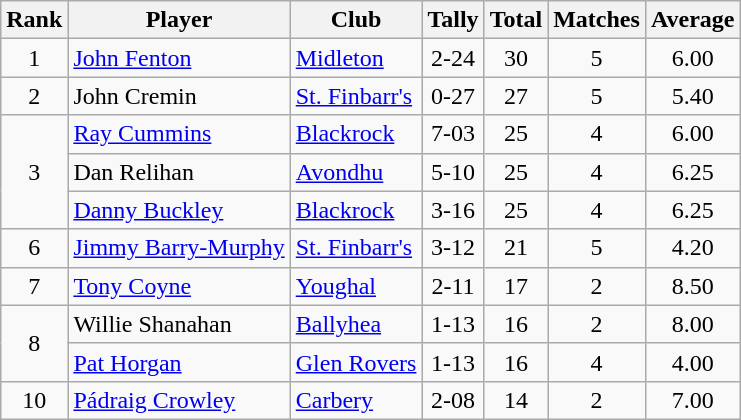<table class="wikitable">
<tr>
<th>Rank</th>
<th>Player</th>
<th>Club</th>
<th>Tally</th>
<th>Total</th>
<th>Matches</th>
<th>Average</th>
</tr>
<tr>
<td rowspan=1 align=center>1</td>
<td><a href='#'>John Fenton</a></td>
<td><a href='#'>Midleton</a></td>
<td align=center>2-24</td>
<td align=center>30</td>
<td align=center>5</td>
<td align=center>6.00</td>
</tr>
<tr>
<td rowspan=1 align=center>2</td>
<td>John Cremin</td>
<td><a href='#'>St. Finbarr's</a></td>
<td align=center>0-27</td>
<td align=center>27</td>
<td align=center>5</td>
<td align=center>5.40</td>
</tr>
<tr>
<td rowspan=3 align=center>3</td>
<td><a href='#'>Ray Cummins</a></td>
<td><a href='#'>Blackrock</a></td>
<td align=center>7-03</td>
<td align=center>25</td>
<td align=center>4</td>
<td align=center>6.00</td>
</tr>
<tr>
<td>Dan Relihan</td>
<td><a href='#'>Avondhu</a></td>
<td align=center>5-10</td>
<td align=center>25</td>
<td align=center>4</td>
<td align=center>6.25</td>
</tr>
<tr>
<td><a href='#'>Danny Buckley</a></td>
<td><a href='#'>Blackrock</a></td>
<td align=center>3-16</td>
<td align=center>25</td>
<td align=center>4</td>
<td align=center>6.25</td>
</tr>
<tr>
<td rowspan=1 align=center>6</td>
<td><a href='#'>Jimmy Barry-Murphy</a></td>
<td><a href='#'>St. Finbarr's</a></td>
<td align=center>3-12</td>
<td align=center>21</td>
<td align=center>5</td>
<td align=center>4.20</td>
</tr>
<tr>
<td rowspan=1 align=center>7</td>
<td><a href='#'>Tony Coyne</a></td>
<td><a href='#'>Youghal</a></td>
<td align=center>2-11</td>
<td align=center>17</td>
<td align=center>2</td>
<td align=center>8.50</td>
</tr>
<tr>
<td rowspan=2 align=center>8</td>
<td>Willie Shanahan</td>
<td><a href='#'>Ballyhea</a></td>
<td align=center>1-13</td>
<td align=center>16</td>
<td align=center>2</td>
<td align=center>8.00</td>
</tr>
<tr>
<td><a href='#'>Pat Horgan</a></td>
<td><a href='#'>Glen Rovers</a></td>
<td align=center>1-13</td>
<td align=center>16</td>
<td align=center>4</td>
<td align=center>4.00</td>
</tr>
<tr>
<td rowspan=1 align=center>10</td>
<td><a href='#'>Pádraig Crowley</a></td>
<td><a href='#'>Carbery</a></td>
<td align=center>2-08</td>
<td align=center>14</td>
<td align=center>2</td>
<td align=center>7.00</td>
</tr>
</table>
